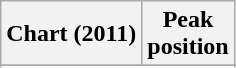<table class="wikitable sortable plainrowheaders">
<tr>
<th scope="col">Chart (2011)</th>
<th scope="col">Peak<br>position</th>
</tr>
<tr>
</tr>
<tr>
</tr>
<tr>
</tr>
</table>
